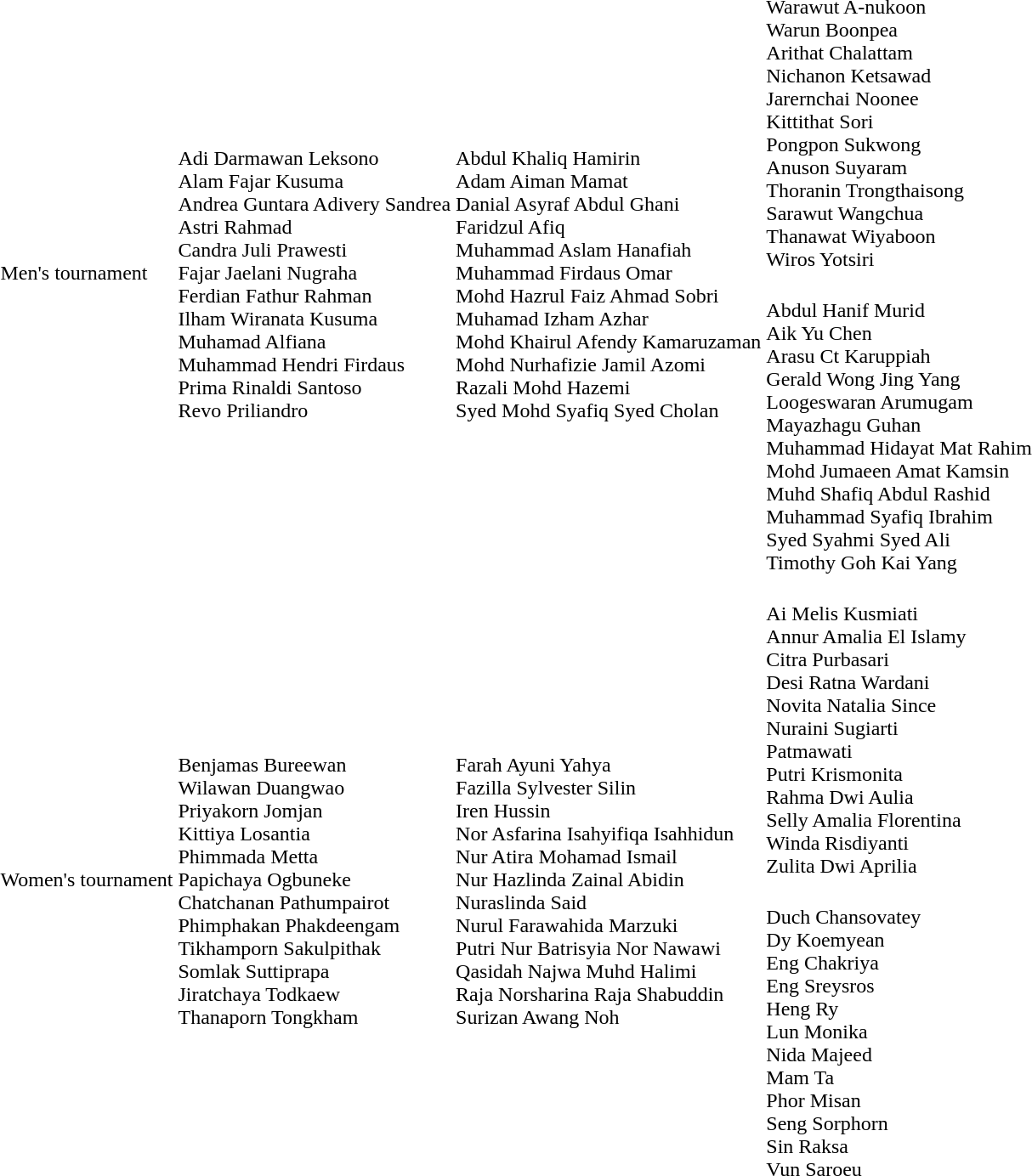<table>
<tr>
<td rowspan="2">Men's tournament<br></td>
<td rowspan="2" nowrap><br>Adi Darmawan Leksono<br>Alam Fajar Kusuma<br>Andrea Guntara Adivery Sandrea<br>Astri Rahmad<br>Candra Juli Prawesti<br>Fajar Jaelani Nugraha<br>Ferdian Fathur Rahman<br>Ilham Wiranata Kusuma<br>Muhamad Alfiana<br>Muhammad Hendri Firdaus<br>Prima Rinaldi Santoso<br>Revo Priliandro</td>
<td rowspan="2" nowrap><br>Abdul Khaliq Hamirin<br>Adam Aiman Mamat<br>Danial Asyraf Abdul Ghani<br>Faridzul Afiq<br>Muhammad Aslam Hanafiah<br>Muhammad Firdaus Omar<br>Mohd Hazrul Faiz Ahmad Sobri<br>Muhamad Izham Azhar<br>Mohd Khairul Afendy Kamaruzaman<br>Mohd Nurhafizie Jamil Azomi<br>Razali Mohd Hazemi<br>Syed Mohd Syafiq Syed Cholan</td>
<td colspan="2"><br>Warawut A-nukoon<br>Warun Boonpea<br>Arithat Chalattam<br>Nichanon Ketsawad<br>Jarernchai Noonee<br>Kittithat Sori<br>Pongpon Sukwong<br>Anuson Suyaram<br>Thoranin Trongthaisong<br>Sarawut Wangchua<br>Thanawat Wiyaboon<br>Wiros Yotsiri</td>
</tr>
<tr>
<td nowrap=true nowrap><br>Abdul Hanif Murid<br>Aik Yu Chen<br>Arasu Ct Karuppiah<br>Gerald Wong Jing Yang<br>Loogeswaran Arumugam<br>Mayazhagu Guhan<br>Muhammad Hidayat Mat Rahim<br>Mohd Jumaeen Amat Kamsin<br>Muhd Shafiq Abdul Rashid<br>Muhammad Syafiq Ibrahim<br>Syed Syahmi Syed Ali<br>Timothy Goh Kai Yang</td>
</tr>
<tr>
<td rowspan="2">Women's tournament<br></td>
<td rowspan="2"><br>Benjamas Bureewan<br>Wilawan Duangwao<br>Priyakorn Jomjan<br>Kittiya Losantia<br>Phimmada Metta<br>Papichaya Ogbuneke<br>Chatchanan Pathumpairot<br>Phimphakan Phakdeengam<br>Tikhamporn Sakulpithak<br>Somlak Suttiprapa<br>Jiratchaya Todkaew<br>Thanaporn Tongkham</td>
<td rowspan="2"><br>Farah Ayuni Yahya<br>Fazilla Sylvester Silin<br>Iren Hussin<br>Nor Asfarina Isahyifiqa Isahhidun<br>Nur Atira Mohamad Ismail<br>Nur Hazlinda Zainal Abidin<br>Nuraslinda Said<br>Nurul Farawahida Marzuki<br>Putri Nur Batrisyia Nor Nawawi<br>Qasidah Najwa Muhd Halimi<br>Raja Norsharina Raja Shabuddin<br>Surizan Awang Noh</td>
<td colspan="2" nowrap=true><br>Ai Melis Kusmiati<br>Annur Amalia El Islamy<br>Citra Purbasari<br>Desi Ratna Wardani<br>Novita Natalia Since<br>Nuraini Sugiarti<br>Patmawati<br>Putri Krismonita<br>Rahma Dwi Aulia<br>Selly Amalia Florentina<br>Winda Risdiyanti<br>Zulita Dwi Aprilia</td>
</tr>
<tr>
<td nowrap=true><br>Duch Chansovatey<br>Dy Koemyean<br>Eng Chakriya<br>Eng Sreysros<br>Heng Ry<br>Lun Monika<br>Nida Majeed<br>Mam Ta<br>Phor Misan<br>Seng Sorphorn<br>Sin Raksa<br>Vun Saroeu</td>
</tr>
</table>
